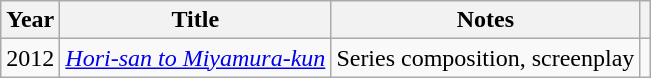<table class="wikitable">
<tr>
<th>Year</th>
<th>Title</th>
<th>Notes</th>
<th class="unsortable"></th>
</tr>
<tr>
<td>2012</td>
<td><em><a href='#'>Hori-san to Miyamura-kun</a></em></td>
<td>Series composition, screenplay</td>
<td></td>
</tr>
</table>
